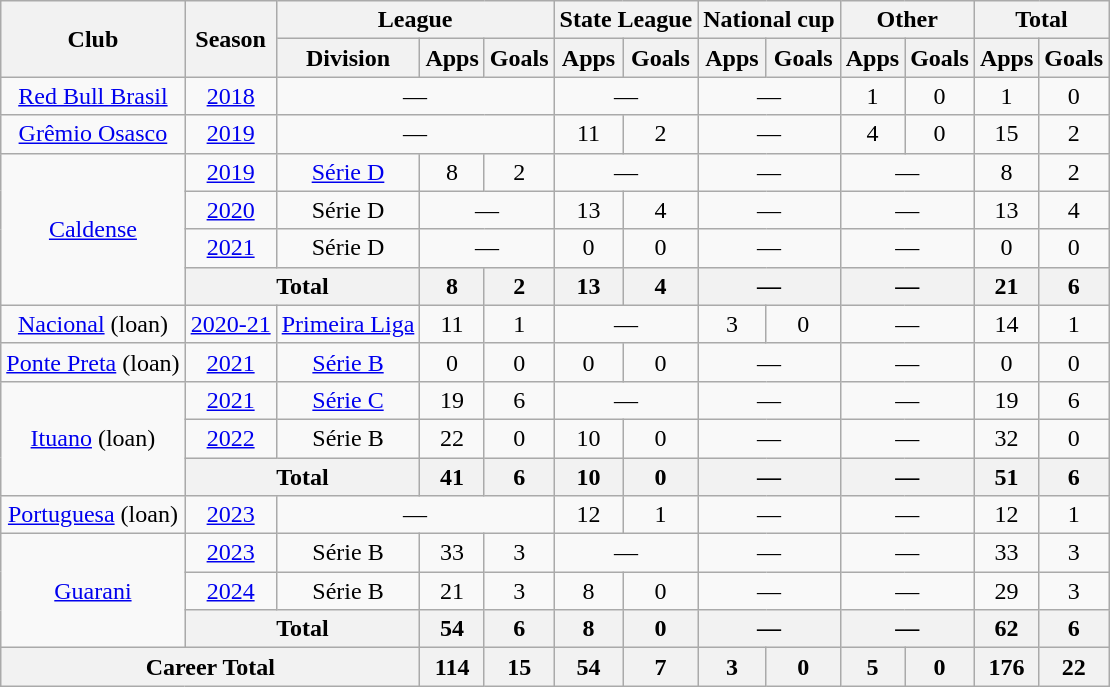<table class="wikitable" style="text-align: center;">
<tr>
<th rowspan="2">Club</th>
<th rowspan="2">Season</th>
<th colspan="3">League</th>
<th colspan="2">State League</th>
<th colspan="2">National cup</th>
<th colspan="2">Other</th>
<th colspan="2">Total</th>
</tr>
<tr>
<th>Division</th>
<th>Apps</th>
<th>Goals</th>
<th>Apps</th>
<th>Goals</th>
<th>Apps</th>
<th>Goals</th>
<th>Apps</th>
<th>Goals</th>
<th>Apps</th>
<th>Goals</th>
</tr>
<tr>
<td><a href='#'>Red Bull Brasil</a></td>
<td><a href='#'>2018</a></td>
<td colspan="3">—</td>
<td colspan="2">—</td>
<td colspan="2">—</td>
<td>1</td>
<td>0</td>
<td>1</td>
<td>0</td>
</tr>
<tr>
<td><a href='#'>Grêmio Osasco</a></td>
<td><a href='#'>2019</a></td>
<td colspan="3">—</td>
<td>11</td>
<td>2</td>
<td colspan="2">—</td>
<td>4</td>
<td>0</td>
<td>15</td>
<td>2</td>
</tr>
<tr>
<td rowspan="4"><a href='#'>Caldense</a></td>
<td><a href='#'>2019</a></td>
<td><a href='#'>Série D</a></td>
<td>8</td>
<td>2</td>
<td colspan="2">—</td>
<td colspan="2">—</td>
<td colspan="2">—</td>
<td>8</td>
<td>2</td>
</tr>
<tr>
<td><a href='#'>2020</a></td>
<td>Série D</td>
<td colspan="2">—</td>
<td>13</td>
<td>4</td>
<td colspan="2">—</td>
<td colspan="2">—</td>
<td>13</td>
<td>4</td>
</tr>
<tr>
<td><a href='#'>2021</a></td>
<td>Série D</td>
<td colspan="2">—</td>
<td>0</td>
<td>0</td>
<td colspan="2">—</td>
<td colspan="2">—</td>
<td>0</td>
<td>0</td>
</tr>
<tr>
<th colspan="2">Total</th>
<th>8</th>
<th>2</th>
<th>13</th>
<th>4</th>
<th colspan="2">—</th>
<th colspan="2">—</th>
<th>21</th>
<th>6</th>
</tr>
<tr>
<td><a href='#'>Nacional</a> (loan)</td>
<td><a href='#'>2020-21</a></td>
<td><a href='#'>Primeira Liga</a></td>
<td>11</td>
<td>1</td>
<td colspan="2">—</td>
<td>3</td>
<td>0</td>
<td colspan="2">—</td>
<td>14</td>
<td>1</td>
</tr>
<tr>
<td><a href='#'>Ponte Preta</a> (loan)</td>
<td><a href='#'>2021</a></td>
<td><a href='#'>Série B</a></td>
<td>0</td>
<td>0</td>
<td>0</td>
<td>0</td>
<td colspan="2">—</td>
<td colspan="2">—</td>
<td>0</td>
<td>0</td>
</tr>
<tr>
<td rowspan="3"><a href='#'>Ituano</a> (loan)</td>
<td><a href='#'>2021</a></td>
<td><a href='#'>Série C</a></td>
<td>19</td>
<td>6</td>
<td colspan="2">—</td>
<td colspan="2">—</td>
<td colspan="2">—</td>
<td>19</td>
<td>6</td>
</tr>
<tr>
<td><a href='#'>2022</a></td>
<td>Série B</td>
<td>22</td>
<td>0</td>
<td>10</td>
<td>0</td>
<td colspan="2">—</td>
<td colspan="2">—</td>
<td>32</td>
<td>0</td>
</tr>
<tr>
<th colspan="2">Total</th>
<th>41</th>
<th>6</th>
<th>10</th>
<th>0</th>
<th colspan="2">—</th>
<th colspan="2">—</th>
<th>51</th>
<th>6</th>
</tr>
<tr>
<td><a href='#'>Portuguesa</a> (loan)</td>
<td><a href='#'>2023</a></td>
<td colspan="3">—</td>
<td>12</td>
<td>1</td>
<td colspan="2">—</td>
<td colspan="2">—</td>
<td>12</td>
<td>1</td>
</tr>
<tr>
<td rowspan="3"><a href='#'>Guarani</a></td>
<td><a href='#'>2023</a></td>
<td>Série B</td>
<td>33</td>
<td>3</td>
<td colspan="2">—</td>
<td colspan="2">—</td>
<td colspan="2">—</td>
<td>33</td>
<td>3</td>
</tr>
<tr>
<td><a href='#'>2024</a></td>
<td>Série B</td>
<td>21</td>
<td>3</td>
<td>8</td>
<td>0</td>
<td colspan="2">—</td>
<td colspan="2">—</td>
<td>29</td>
<td>3</td>
</tr>
<tr>
<th colspan="2">Total</th>
<th>54</th>
<th>6</th>
<th>8</th>
<th>0</th>
<th colspan="2">—</th>
<th colspan="2">—</th>
<th>62</th>
<th>6</th>
</tr>
<tr>
<th colspan="3">Career Total</th>
<th>114</th>
<th>15</th>
<th>54</th>
<th>7</th>
<th>3</th>
<th>0</th>
<th>5</th>
<th>0</th>
<th>176</th>
<th>22</th>
</tr>
</table>
